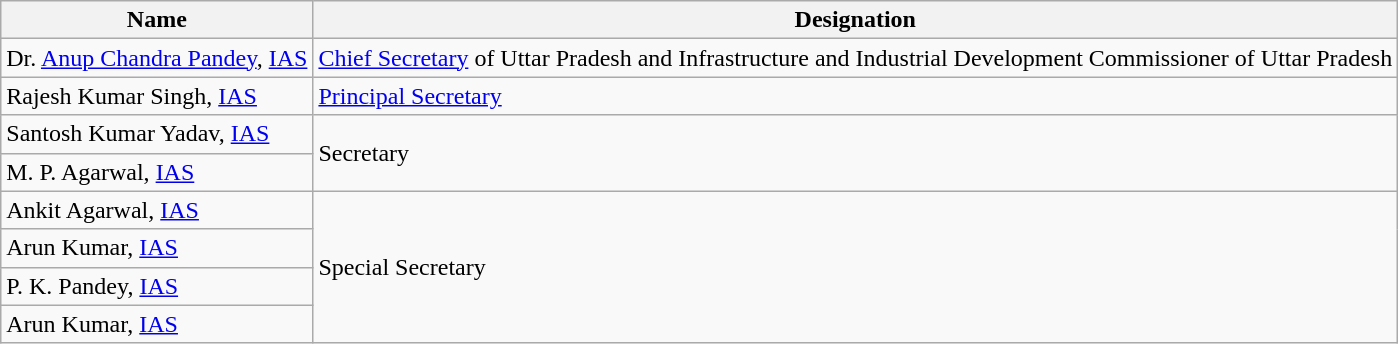<table class="wikitable">
<tr>
<th>Name</th>
<th>Designation</th>
</tr>
<tr>
<td>Dr. <a href='#'>Anup Chandra Pandey</a>, <a href='#'>IAS</a></td>
<td><a href='#'>Chief Secretary</a> of Uttar Pradesh and Infrastructure and Industrial Development Commissioner of Uttar Pradesh</td>
</tr>
<tr>
<td>Rajesh Kumar Singh, <a href='#'>IAS</a></td>
<td><a href='#'>Principal Secretary</a></td>
</tr>
<tr>
<td>Santosh Kumar Yadav, <a href='#'>IAS</a></td>
<td rowspan="2">Secretary</td>
</tr>
<tr>
<td>M. P. Agarwal, <a href='#'>IAS</a></td>
</tr>
<tr>
<td>Ankit Agarwal, <a href='#'>IAS</a></td>
<td rowspan="4">Special Secretary</td>
</tr>
<tr>
<td>Arun Kumar, <a href='#'>IAS</a></td>
</tr>
<tr>
<td>P. K. Pandey, <a href='#'>IAS</a></td>
</tr>
<tr>
<td>Arun Kumar, <a href='#'>IAS</a></td>
</tr>
</table>
